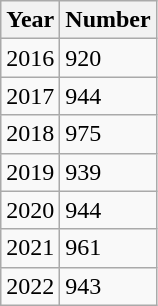<table class="wikitable sortable">
<tr>
<th>Year</th>
<th>Number</th>
</tr>
<tr>
<td>2016</td>
<td>920</td>
</tr>
<tr>
<td>2017</td>
<td>944</td>
</tr>
<tr>
<td>2018</td>
<td>975</td>
</tr>
<tr>
<td>2019</td>
<td>939</td>
</tr>
<tr>
<td>2020</td>
<td>944</td>
</tr>
<tr>
<td>2021</td>
<td>961</td>
</tr>
<tr>
<td>2022</td>
<td>943</td>
</tr>
</table>
